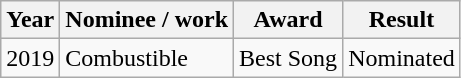<table class="wikitable">
<tr>
<th>Year</th>
<th>Nominee / work</th>
<th>Award</th>
<th>Result</th>
</tr>
<tr>
<td>2019</td>
<td>Combustible</td>
<td>Best Song</td>
<td>Nominated</td>
</tr>
</table>
